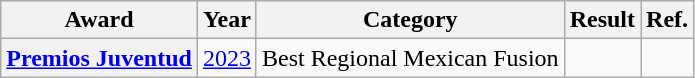<table class="wikitable plainrowheaders">
<tr>
<th>Award</th>
<th>Year</th>
<th>Category</th>
<th>Result</th>
<th>Ref.</th>
</tr>
<tr>
<th scope="row"><a href='#'>Premios Juventud</a></th>
<td><a href='#'>2023</a></td>
<td>Best Regional Mexican Fusion</td>
<td></td>
<td></td>
</tr>
</table>
